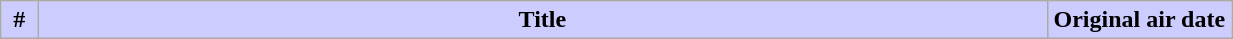<table class="wikitable" width="65%">
<tr>
<th style="background: #CCF" width="3%">#</th>
<th style="background: #CCF">Title</th>
<th style="background: #CCF" width="15%">Original air date<br>
























</th>
</tr>
</table>
